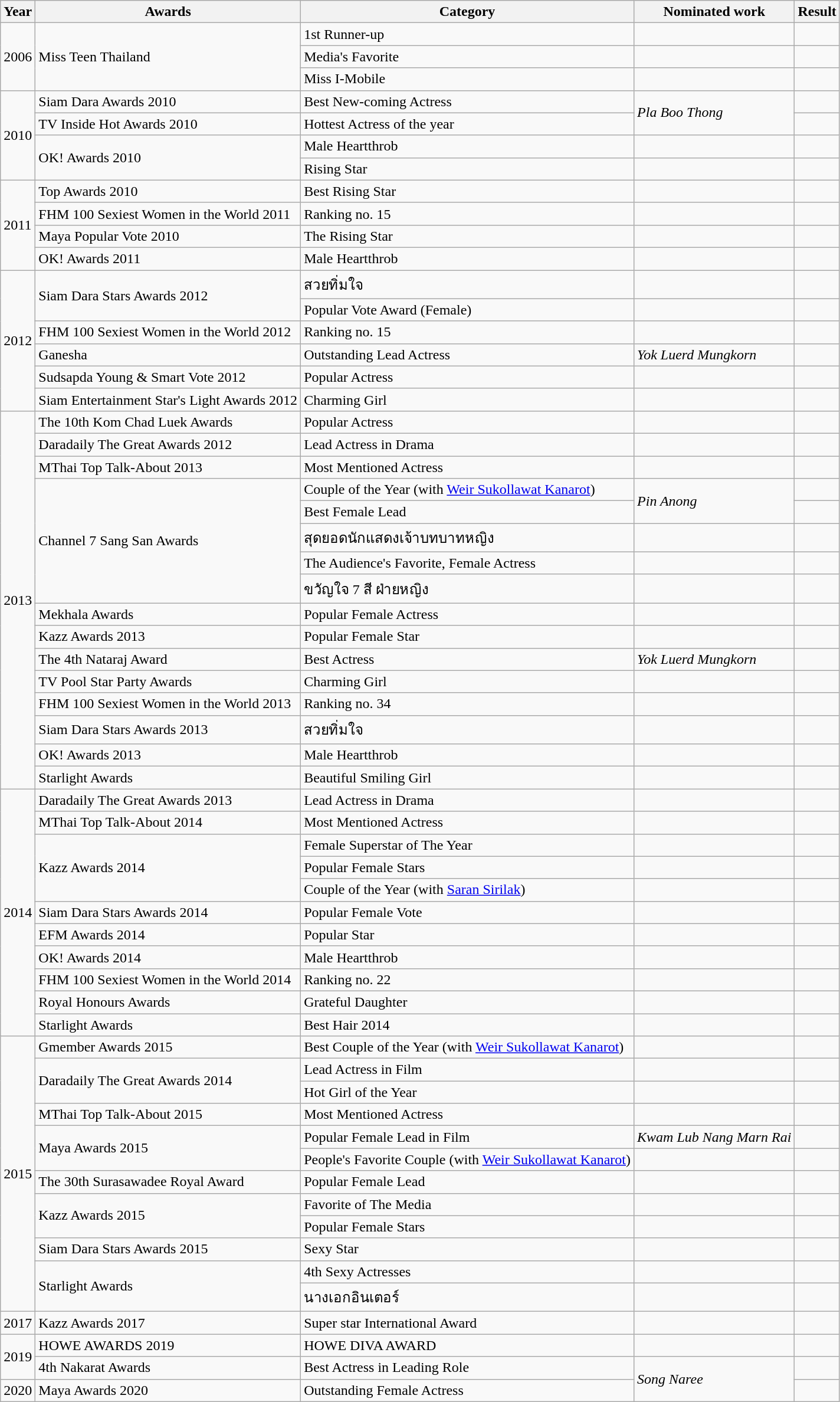<table class="wikitable">
<tr>
<th>Year</th>
<th>Awards</th>
<th>Category</th>
<th>Nominated work</th>
<th>Result</th>
</tr>
<tr>
<td rowspan="3">2006</td>
<td rowspan="3">Miss Teen Thailand</td>
<td>1st Runner-up</td>
<td></td>
<td></td>
</tr>
<tr>
<td>Media's Favorite</td>
<td></td>
<td></td>
</tr>
<tr>
<td>Miss I-Mobile</td>
<td></td>
<td></td>
</tr>
<tr>
<td rowspan="4">2010</td>
<td>Siam Dara Awards 2010</td>
<td>Best New-coming Actress</td>
<td rowspan="2"><em>Pla Boo Thong</em></td>
<td></td>
</tr>
<tr>
<td>TV Inside Hot Awards 2010</td>
<td>Hottest Actress of the year</td>
<td></td>
</tr>
<tr>
<td rowspan="2">OK! Awards 2010</td>
<td>Male Heartthrob</td>
<td></td>
<td></td>
</tr>
<tr>
<td>Rising Star</td>
<td></td>
<td></td>
</tr>
<tr>
<td rowspan="4">2011</td>
<td>Top Awards 2010</td>
<td>Best Rising Star</td>
<td></td>
<td></td>
</tr>
<tr>
<td>FHM 100 Sexiest Women in the World 2011</td>
<td>Ranking no. 15</td>
<td></td>
<td></td>
</tr>
<tr>
<td>Maya Popular Vote 2010</td>
<td>The Rising Star</td>
<td></td>
<td></td>
</tr>
<tr>
<td>OK! Awards 2011</td>
<td>Male Heartthrob</td>
<td></td>
<td></td>
</tr>
<tr>
<td rowspan="6">2012</td>
<td rowspan="2">Siam Dara Stars Awards 2012</td>
<td>สวยทิ่มใจ</td>
<td></td>
<td></td>
</tr>
<tr>
<td>Popular Vote Award (Female)</td>
<td></td>
<td></td>
</tr>
<tr>
<td>FHM 100 Sexiest Women in the World 2012</td>
<td>Ranking no. 15</td>
<td></td>
<td></td>
</tr>
<tr>
<td>Ganesha</td>
<td>Outstanding Lead Actress</td>
<td><em>Yok Luerd Mungkorn</em></td>
<td></td>
</tr>
<tr>
<td>Sudsapda Young & Smart Vote 2012</td>
<td>Popular Actress</td>
<td></td>
<td></td>
</tr>
<tr>
<td>Siam Entertainment Star's Light Awards 2012</td>
<td>Charming Girl</td>
<td></td>
<td></td>
</tr>
<tr>
<td rowspan="16">2013</td>
<td>The 10th Kom Chad Luek Awards</td>
<td>Popular Actress</td>
<td></td>
<td></td>
</tr>
<tr>
<td>Daradaily The Great Awards 2012</td>
<td>Lead Actress in Drama</td>
<td></td>
<td></td>
</tr>
<tr>
<td>MThai Top Talk-About 2013</td>
<td>Most Mentioned Actress</td>
<td></td>
<td></td>
</tr>
<tr>
<td rowspan="5">Channel 7 Sang San Awards</td>
<td>Couple of the Year (with <a href='#'>Weir Sukollawat Kanarot</a>)</td>
<td rowspan="2"><em>Pin Anong</em></td>
<td></td>
</tr>
<tr>
<td>Best Female Lead</td>
<td></td>
</tr>
<tr>
<td>สุดยอดนักแสดงเจ้าบทบาทหญิง</td>
<td></td>
<td></td>
</tr>
<tr>
<td>The Audience's Favorite, Female Actress</td>
<td></td>
<td></td>
</tr>
<tr>
<td>ขวัญใจ 7 สี ฝ่ายหญิง</td>
<td></td>
<td></td>
</tr>
<tr>
<td>Mekhala Awards</td>
<td>Popular Female Actress</td>
<td></td>
<td></td>
</tr>
<tr>
<td>Kazz Awards 2013</td>
<td>Popular Female Star</td>
<td></td>
<td></td>
</tr>
<tr>
<td>The 4th Nataraj Award</td>
<td>Best Actress</td>
<td><em>Yok Luerd Mungkorn</em></td>
<td></td>
</tr>
<tr>
<td>TV Pool Star Party Awards</td>
<td>Charming Girl</td>
<td></td>
<td></td>
</tr>
<tr>
<td>FHM 100 Sexiest Women in the World 2013</td>
<td>Ranking no. 34</td>
<td></td>
<td></td>
</tr>
<tr>
<td>Siam Dara Stars Awards 2013</td>
<td>สวยทิ่มใจ</td>
<td></td>
<td></td>
</tr>
<tr>
<td>OK! Awards 2013</td>
<td>Male Heartthrob</td>
<td></td>
<td></td>
</tr>
<tr>
<td>Starlight Awards</td>
<td>Beautiful Smiling Girl</td>
<td></td>
<td></td>
</tr>
<tr>
<td rowspan="11">2014</td>
<td>Daradaily The Great Awards 2013</td>
<td>Lead Actress in Drama</td>
<td></td>
<td></td>
</tr>
<tr>
<td>MThai Top Talk-About 2014</td>
<td>Most Mentioned Actress</td>
<td></td>
<td></td>
</tr>
<tr>
<td rowspan="3">Kazz Awards 2014</td>
<td>Female Superstar of The Year</td>
<td></td>
<td></td>
</tr>
<tr>
<td>Popular Female Stars</td>
<td></td>
<td></td>
</tr>
<tr>
<td>Couple of the Year (with <a href='#'>Saran Sirilak</a>)</td>
<td></td>
<td></td>
</tr>
<tr>
<td>Siam Dara Stars Awards 2014</td>
<td>Popular Female Vote</td>
<td></td>
<td></td>
</tr>
<tr>
<td>EFM Awards 2014</td>
<td>Popular Star</td>
<td></td>
<td></td>
</tr>
<tr>
<td>OK! Awards 2014</td>
<td>Male Heartthrob</td>
<td></td>
<td></td>
</tr>
<tr>
<td>FHM 100 Sexiest Women in the World 2014</td>
<td>Ranking no. 22</td>
<td></td>
<td></td>
</tr>
<tr>
<td>Royal Honours Awards</td>
<td>Grateful Daughter</td>
<td></td>
<td></td>
</tr>
<tr>
<td>Starlight Awards</td>
<td>Best Hair 2014</td>
<td></td>
<td></td>
</tr>
<tr>
<td rowspan="12">2015</td>
<td>Gmember Awards 2015</td>
<td>Best Couple of the Year (with <a href='#'>Weir Sukollawat Kanarot</a>)</td>
<td></td>
<td></td>
</tr>
<tr>
<td rowspan="2">Daradaily The Great Awards 2014</td>
<td>Lead Actress in Film</td>
<td></td>
<td></td>
</tr>
<tr>
<td>Hot Girl of the Year</td>
<td></td>
<td></td>
</tr>
<tr>
<td>MThai Top Talk-About 2015</td>
<td>Most Mentioned Actress</td>
<td></td>
<td></td>
</tr>
<tr>
<td rowspan="2">Maya Awards 2015</td>
<td>Popular Female Lead in Film</td>
<td><em>Kwam Lub Nang Marn Rai</em></td>
<td></td>
</tr>
<tr>
<td>People's Favorite Couple (with <a href='#'>Weir Sukollawat Kanarot</a>)</td>
<td></td>
<td></td>
</tr>
<tr>
<td>The 30th Surasawadee Royal Award</td>
<td>Popular Female Lead</td>
<td></td>
<td></td>
</tr>
<tr>
<td rowspan="2">Kazz Awards 2015</td>
<td>Favorite of The Media</td>
<td></td>
<td></td>
</tr>
<tr>
<td>Popular Female Stars</td>
<td></td>
<td></td>
</tr>
<tr>
<td>Siam Dara Stars Awards 2015</td>
<td>Sexy Star</td>
<td></td>
<td></td>
</tr>
<tr>
<td rowspan="2">Starlight Awards</td>
<td>4th Sexy Actresses</td>
<td></td>
<td></td>
</tr>
<tr>
<td>นางเอกอินเตอร์</td>
<td></td>
<td></td>
</tr>
<tr>
<td rowspan="1">2017</td>
<td>Kazz Awards 2017</td>
<td>Super star International Award</td>
<td></td>
<td></td>
</tr>
<tr>
<td rowspan="2">2019</td>
<td>HOWE AWARDS 2019</td>
<td>HOWE DIVA AWARD</td>
<td></td>
<td></td>
</tr>
<tr>
<td>4th Nakarat Awards</td>
<td>Best Actress in Leading Role</td>
<td rowspan="2"><em>Song Naree</em></td>
<td></td>
</tr>
<tr>
<td rowspan="1">2020</td>
<td>Maya Awards 2020</td>
<td>Outstanding Female Actress</td>
<td></td>
</tr>
</table>
